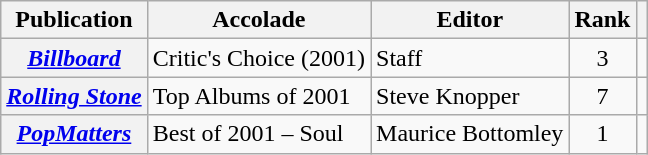<table class="wikitable sortable plainrowheaders">
<tr>
<th>Publication</th>
<th>Accolade</th>
<th>Editor</th>
<th>Rank</th>
<th class="unsortable"></th>
</tr>
<tr>
<th scope="row"><em><a href='#'>Billboard</a></em></th>
<td>Critic's Choice (2001)</td>
<td>Staff</td>
<td style="text-align:center;">3</td>
<td></td>
</tr>
<tr>
<th scope="row"><em><a href='#'>Rolling Stone</a></em></th>
<td>Top Albums of 2001</td>
<td>Steve Knopper</td>
<td style="text-align:center;">7</td>
<td></td>
</tr>
<tr>
<th scope="row"><em><a href='#'>PopMatters</a></em></th>
<td>Best of 2001 – Soul</td>
<td>Maurice Bottomley</td>
<td style="text-align:center;">1</td>
<td></td>
</tr>
</table>
